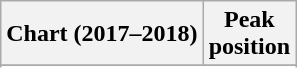<table class="wikitable sortable plainrowheaders">
<tr>
<th>Chart (2017–2018)</th>
<th>Peak<br>position</th>
</tr>
<tr>
</tr>
<tr>
</tr>
<tr>
</tr>
<tr>
</tr>
<tr>
</tr>
</table>
